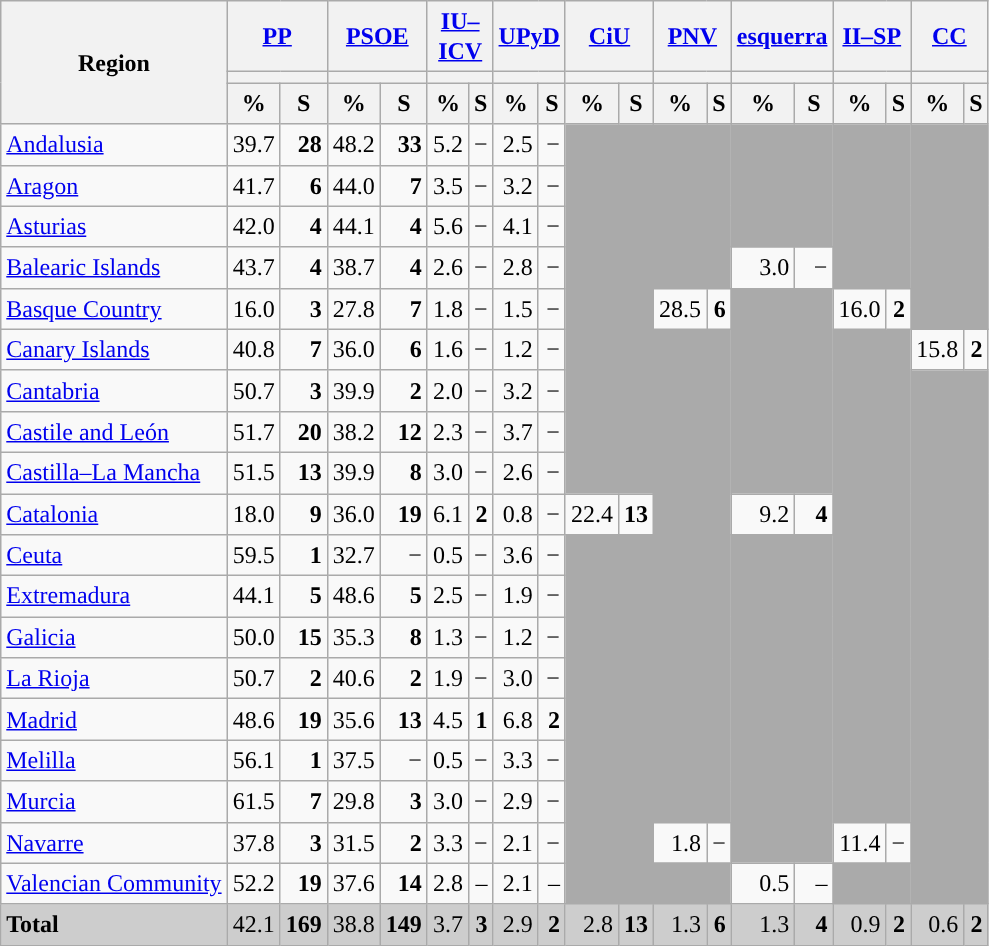<table class="wikitable sortable" style="text-align:right; line-height:20px">
<tr>
<th rowspan="3">Region</th>
<th colspan="2" width="30px" class="unsortable"><a href='#'>PP</a></th>
<th colspan="2" width="30px" class="unsortable"><a href='#'>PSOE</a></th>
<th colspan="2" width="30px" class="unsortable"><a href='#'>IU–ICV</a></th>
<th colspan="2" width="30px" class="unsortable"><a href='#'>UPyD</a></th>
<th colspan="2" width="30px" class="unsortable"><a href='#'>CiU</a></th>
<th colspan="2" width="30px" class="unsortable"><a href='#'>PNV</a></th>
<th colspan="2" width="30px" class="unsortable"><a href='#'>esquerra</a></th>
<th colspan="2" width="30px" class="unsortable"><a href='#'>II–SP</a></th>
<th colspan="2" width="30px" class="unsortable"><a href='#'>CC</a></th>
</tr>
<tr>
<th colspan="2" style="background:"></th>
<th colspan="2" style="background:"></th>
<th colspan="2" style="background:"></th>
<th colspan="2" style="background:"></th>
<th colspan="2" style="background:"></th>
<th colspan="2" style="background:"></th>
<th colspan="2" style="background:"></th>
<th colspan="2" style="background:"></th>
<th colspan="2" style="background:"></th>
</tr>
<tr>
<th data-sort-type="number">%</th>
<th data-sort-type="number">S</th>
<th data-sort-type="number">%</th>
<th data-sort-type="number">S</th>
<th data-sort-type="number">%</th>
<th data-sort-type="number">S</th>
<th data-sort-type="number">%</th>
<th data-sort-type="number">S</th>
<th data-sort-type="number">%</th>
<th data-sort-type="number">S</th>
<th data-sort-type="number">%</th>
<th data-sort-type="number">S</th>
<th data-sort-type="number">%</th>
<th data-sort-type="number">S</th>
<th data-sort-type="number">%</th>
<th data-sort-type="number">S</th>
<th data-sort-type="number">%</th>
<th data-sort-type="number">S</th>
</tr>
<tr>
<td align="left"><a href='#'>Andalusia</a></td>
<td>39.7</td>
<td><strong>28</strong></td>
<td style="background:">48.2</td>
<td><strong>33</strong></td>
<td>5.2</td>
<td>−</td>
<td>2.5</td>
<td>−</td>
<td colspan="2" rowspan="9" bgcolor="#AAAAAA"></td>
<td colspan="2" rowspan="4" bgcolor="#AAAAAA"></td>
<td colspan="2" rowspan="3" bgcolor="#AAAAAA"></td>
<td colspan="2" rowspan="4" bgcolor="#AAAAAA"></td>
<td colspan="2" rowspan="5" bgcolor="#AAAAAA"></td>
</tr>
<tr>
<td align="left"><a href='#'>Aragon</a></td>
<td>41.7</td>
<td><strong>6</strong></td>
<td style="background:">44.0</td>
<td><strong>7</strong></td>
<td>3.5</td>
<td>−</td>
<td>3.2</td>
<td>−</td>
</tr>
<tr>
<td align="left"><a href='#'>Asturias</a></td>
<td>42.0</td>
<td><strong>4</strong></td>
<td style="background:">44.1</td>
<td><strong>4</strong></td>
<td>5.6</td>
<td>−</td>
<td>4.1</td>
<td>−</td>
</tr>
<tr>
<td align="left"><a href='#'>Balearic Islands</a></td>
<td style="background:">43.7</td>
<td><strong>4</strong></td>
<td>38.7</td>
<td><strong>4</strong></td>
<td>2.6</td>
<td>−</td>
<td>2.8</td>
<td>−</td>
<td>3.0</td>
<td>−</td>
</tr>
<tr>
<td align="left"><a href='#'>Basque Country</a></td>
<td>16.0</td>
<td><strong>3</strong></td>
<td>27.8</td>
<td><strong>7</strong></td>
<td>1.8</td>
<td>−</td>
<td>1.5</td>
<td>−</td>
<td style="background:">28.5</td>
<td><strong>6</strong></td>
<td colspan="2" rowspan="5" bgcolor="#AAAAAA"></td>
<td>16.0</td>
<td><strong>2</strong></td>
</tr>
<tr>
<td align="left"><a href='#'>Canary Islands</a></td>
<td style="background:">40.8</td>
<td><strong>7</strong></td>
<td>36.0</td>
<td><strong>6</strong></td>
<td>1.6</td>
<td>−</td>
<td>1.2</td>
<td>−</td>
<td colspan="2" rowspan="12" bgcolor="#AAAAAA"></td>
<td colspan="2" rowspan="12" bgcolor="#AAAAAA"></td>
<td>15.8</td>
<td><strong>2</strong></td>
</tr>
<tr>
<td align="left"><a href='#'>Cantabria</a></td>
<td style="background:">50.7</td>
<td><strong>3</strong></td>
<td>39.9</td>
<td><strong>2</strong></td>
<td>2.0</td>
<td>−</td>
<td>3.2</td>
<td>−</td>
<td colspan="2" rowspan="13" bgcolor="#AAAAAA"></td>
</tr>
<tr>
<td align="left"><a href='#'>Castile and León</a></td>
<td style="background:">51.7</td>
<td><strong>20</strong></td>
<td>38.2</td>
<td><strong>12</strong></td>
<td>2.3</td>
<td>−</td>
<td>3.7</td>
<td>−</td>
</tr>
<tr>
<td align="left"><a href='#'>Castilla–La Mancha</a></td>
<td style="background:">51.5</td>
<td><strong>13</strong></td>
<td>39.9</td>
<td><strong>8</strong></td>
<td>3.0</td>
<td>−</td>
<td>2.6</td>
<td>−</td>
</tr>
<tr>
<td align="left"><a href='#'>Catalonia</a></td>
<td>18.0</td>
<td><strong>9</strong></td>
<td style="background:">36.0</td>
<td><strong>19</strong></td>
<td>6.1</td>
<td><strong>2</strong></td>
<td>0.8</td>
<td>−</td>
<td>22.4</td>
<td><strong>13</strong></td>
<td>9.2</td>
<td><strong>4</strong></td>
</tr>
<tr>
<td align="left"><a href='#'>Ceuta</a></td>
<td style="background:">59.5</td>
<td><strong>1</strong></td>
<td>32.7</td>
<td>−</td>
<td>0.5</td>
<td>−</td>
<td>3.6</td>
<td>−</td>
<td colspan="2" rowspan="9" bgcolor="#AAAAAA"></td>
<td colspan="2" rowspan="8" bgcolor="#AAAAAA"></td>
</tr>
<tr>
<td align="left"><a href='#'>Extremadura</a></td>
<td>44.1</td>
<td><strong>5</strong></td>
<td style="background:">48.6</td>
<td><strong>5</strong></td>
<td>2.5</td>
<td>−</td>
<td>1.9</td>
<td>−</td>
</tr>
<tr>
<td align="left"><a href='#'>Galicia</a></td>
<td style="background:">50.0</td>
<td><strong>15</strong></td>
<td>35.3</td>
<td><strong>8</strong></td>
<td>1.3</td>
<td>−</td>
<td>1.2</td>
<td>−</td>
</tr>
<tr>
<td align="left"><a href='#'>La Rioja</a></td>
<td style="background:">50.7</td>
<td><strong>2</strong></td>
<td>40.6</td>
<td><strong>2</strong></td>
<td>1.9</td>
<td>−</td>
<td>3.0</td>
<td>−</td>
</tr>
<tr>
<td align="left"><a href='#'>Madrid</a></td>
<td style="background:">48.6</td>
<td><strong>19</strong></td>
<td>35.6</td>
<td><strong>13</strong></td>
<td>4.5</td>
<td><strong>1</strong></td>
<td>6.8</td>
<td><strong>2</strong></td>
</tr>
<tr>
<td align="left"><a href='#'>Melilla</a></td>
<td style="background:">56.1</td>
<td><strong>1</strong></td>
<td>37.5</td>
<td>−</td>
<td>0.5</td>
<td>−</td>
<td>3.3</td>
<td>−</td>
</tr>
<tr>
<td align="left"><a href='#'>Murcia</a></td>
<td style="background:">61.5</td>
<td><strong>7</strong></td>
<td>29.8</td>
<td><strong>3</strong></td>
<td>3.0</td>
<td>−</td>
<td>2.9</td>
<td>−</td>
</tr>
<tr>
<td align="left"><a href='#'>Navarre</a></td>
<td style="background:">37.8</td>
<td><strong>3</strong></td>
<td>31.5</td>
<td><strong>2</strong></td>
<td>3.3</td>
<td>−</td>
<td>2.1</td>
<td>−</td>
<td>1.8</td>
<td>−</td>
<td>11.4</td>
<td>−</td>
</tr>
<tr>
<td align="left"><a href='#'>Valencian Community</a></td>
<td style="background:">52.2</td>
<td><strong>19</strong></td>
<td>37.6</td>
<td><strong>14</strong></td>
<td>2.8</td>
<td>–</td>
<td>2.1</td>
<td>–</td>
<td colspan="2" bgcolor="#AAAAAA"></td>
<td>0.5</td>
<td>–</td>
<td colspan="2" bgcolor="#AAAAAA"></td>
</tr>
<tr style="background:#CDCDCD;">
<td align="left"><strong>Total</strong></td>
<td style="background:">42.1</td>
<td><strong>169</strong></td>
<td>38.8</td>
<td><strong>149</strong></td>
<td>3.7</td>
<td><strong>3</strong></td>
<td>2.9</td>
<td><strong>2</strong></td>
<td>2.8</td>
<td><strong>13</strong></td>
<td>1.3</td>
<td><strong>6</strong></td>
<td>1.3</td>
<td><strong>4</strong></td>
<td>0.9</td>
<td><strong>2</strong></td>
<td>0.6</td>
<td><strong>2</strong></td>
</tr>
</table>
